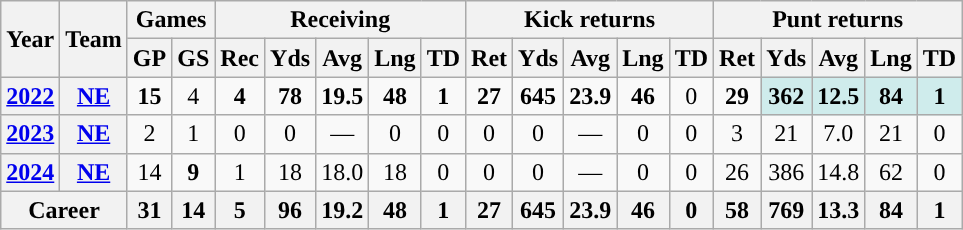<table class="wikitable" style="text-align:center;">
<tr>
<th rowspan="2">Year</th>
<th rowspan="2">Team</th>
<th colspan="2">Games</th>
<th colspan="5">Receiving</th>
<th colspan="5">Kick returns</th>
<th colspan="5">Punt returns</th>
</tr>
<tr>
<th>GP</th>
<th>GS</th>
<th>Rec</th>
<th>Yds</th>
<th>Avg</th>
<th>Lng</th>
<th>TD</th>
<th>Ret</th>
<th>Yds</th>
<th>Avg</th>
<th>Lng</th>
<th>TD</th>
<th>Ret</th>
<th>Yds</th>
<th>Avg</th>
<th>Lng</th>
<th>TD</th>
</tr>
<tr>
<th><a href='#'>2022</a></th>
<th><a href='#'>NE</a></th>
<td><strong>15</strong></td>
<td>4</td>
<td><strong>4</strong></td>
<td><strong>78</strong></td>
<td><strong>19.5</strong></td>
<td><strong>48</strong></td>
<td><strong>1</strong></td>
<td><strong>27</strong></td>
<td><strong>645</strong></td>
<td><strong>23.9</strong></td>
<td><strong>46</strong></td>
<td>0</td>
<td><strong>29</strong></td>
<td style="background:#cfecec;"><strong>362</strong></td>
<td style="background:#cfecec;"><strong>12.5</strong></td>
<td style="background:#cfecec;"><strong>84</strong></td>
<td style="background:#cfecec;"><strong>1</strong></td>
</tr>
<tr>
<th><a href='#'>2023</a></th>
<th><a href='#'>NE</a></th>
<td>2</td>
<td>1</td>
<td>0</td>
<td>0</td>
<td>—</td>
<td>0</td>
<td>0</td>
<td>0</td>
<td>0</td>
<td>—</td>
<td>0</td>
<td>0</td>
<td>3</td>
<td>21</td>
<td>7.0</td>
<td>21</td>
<td>0</td>
</tr>
<tr>
<th><a href='#'>2024</a></th>
<th><a href='#'>NE</a></th>
<td>14</td>
<td><strong>9</strong></td>
<td>1</td>
<td>18</td>
<td>18.0</td>
<td>18</td>
<td>0</td>
<td>0</td>
<td>0</td>
<td>—</td>
<td>0</td>
<td>0</td>
<td>26</td>
<td>386</td>
<td>14.8</td>
<td>62</td>
<td>0</td>
</tr>
<tr>
<th colspan="2">Career</th>
<th>31</th>
<th>14</th>
<th>5</th>
<th>96</th>
<th>19.2</th>
<th>48</th>
<th>1</th>
<th>27</th>
<th>645</th>
<th>23.9</th>
<th>46</th>
<th>0</th>
<th>58</th>
<th>769</th>
<th>13.3</th>
<th>84</th>
<th>1</th>
</tr>
</table>
